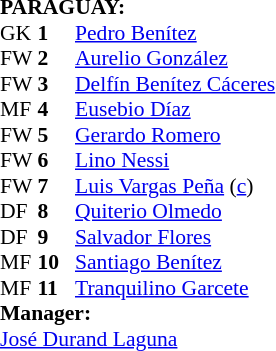<table style="font-size: 90%" cellspacing="0" cellpadding="0">
<tr>
<td colspan=4><br><strong>PARAGUAY:</strong></td>
</tr>
<tr>
<th width="25"></th>
<th width="25"></th>
</tr>
<tr>
<td>GK</td>
<td><strong>1</strong></td>
<td><a href='#'>Pedro Benítez</a></td>
</tr>
<tr>
<td>FW</td>
<td><strong>2</strong></td>
<td><a href='#'>Aurelio González</a></td>
</tr>
<tr>
<td>FW</td>
<td><strong>3</strong></td>
<td><a href='#'>Delfín Benítez Cáceres</a></td>
</tr>
<tr>
<td>MF</td>
<td><strong>4</strong></td>
<td><a href='#'>Eusebio Díaz</a></td>
</tr>
<tr>
<td>FW</td>
<td><strong>5</strong></td>
<td><a href='#'>Gerardo Romero</a></td>
</tr>
<tr>
<td>FW</td>
<td><strong>6</strong></td>
<td><a href='#'>Lino Nessi</a></td>
</tr>
<tr>
<td>FW</td>
<td><strong>7</strong></td>
<td><a href='#'>Luis Vargas Peña</a> (<a href='#'>c</a>)</td>
</tr>
<tr>
<td>DF</td>
<td><strong>8</strong></td>
<td><a href='#'>Quiterio Olmedo</a></td>
</tr>
<tr>
<td>DF</td>
<td><strong>9</strong></td>
<td><a href='#'>Salvador Flores</a></td>
</tr>
<tr>
<td>MF</td>
<td><strong>10</strong></td>
<td><a href='#'>Santiago Benítez</a></td>
</tr>
<tr>
<td>MF</td>
<td><strong>11</strong></td>
<td><a href='#'>Tranquilino Garcete</a></td>
</tr>
<tr>
<td colspan=3><strong>Manager:</strong></td>
</tr>
<tr>
<td colspan=4> <a href='#'>José Durand Laguna</a></td>
</tr>
</table>
